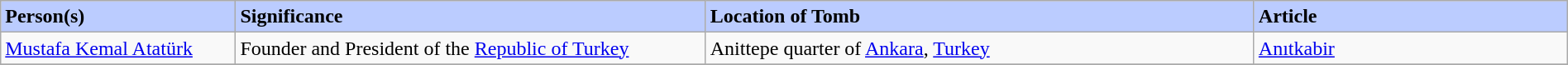<table class="wikitable" width="100%" border="1" cellspacing="0" cellpadding="2">
<tr>
<td width="15%" bgcolor="#bbccff"><strong>Person(s)</strong></td>
<td width="30%" bgcolor="#bbccff"><strong>Significance</strong></td>
<td width="35%" bgcolor="#bbccff"><strong>Location of Tomb</strong></td>
<td width="20%" bgcolor="#bbccff"><strong>Article</strong></td>
</tr>
<tr>
<td><a href='#'>Mustafa Kemal Atatürk</a></td>
<td>Founder and President of the <a href='#'>Republic of Turkey</a></td>
<td>Anittepe quarter of <a href='#'>Ankara</a>, <a href='#'>Turkey</a></td>
<td><a href='#'>Anıtkabir</a></td>
</tr>
<tr>
</tr>
</table>
